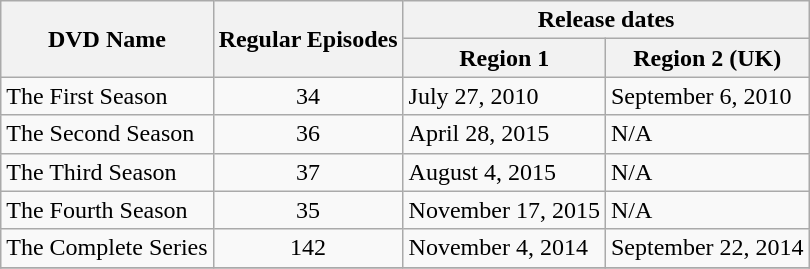<table class="wikitable">
<tr>
<th ! rowspan="2">DVD Name</th>
<th rowspan="2">Regular Episodes</th>
<th colspan="3">Release dates</th>
</tr>
<tr>
<th>Region 1</th>
<th>Region 2 (UK)</th>
</tr>
<tr>
<td>The First Season</td>
<td align="center">34</td>
<td>July 27, 2010</td>
<td>September 6, 2010</td>
</tr>
<tr>
<td>The Second Season</td>
<td align="center">36</td>
<td>April 28, 2015</td>
<td>N/A</td>
</tr>
<tr>
<td>The Third Season</td>
<td align="center">37</td>
<td>August 4, 2015</td>
<td>N/A</td>
</tr>
<tr>
<td>The Fourth Season</td>
<td align="center">35</td>
<td>November 17, 2015</td>
<td>N/A</td>
</tr>
<tr>
<td>The Complete Series</td>
<td align="center">142</td>
<td>November 4, 2014</td>
<td>September 22, 2014</td>
</tr>
<tr>
</tr>
</table>
